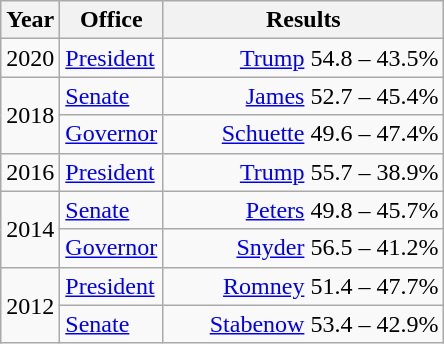<table class=wikitable>
<tr>
<th width="30">Year</th>
<th width="60">Office</th>
<th width="180">Results</th>
</tr>
<tr>
<td>2020</td>
<td><a href='#'>President</a></td>
<td align="right" ><a href='#'>Trump</a> 54.8 – 43.5%</td>
</tr>
<tr>
<td rowspan="2">2018</td>
<td><a href='#'>Senate</a></td>
<td align="right" ><a href='#'>James</a> 52.7 – 45.4%</td>
</tr>
<tr>
<td><a href='#'>Governor</a></td>
<td align="right" ><a href='#'>Schuette</a> 49.6 – 47.4%</td>
</tr>
<tr>
<td>2016</td>
<td><a href='#'>President</a></td>
<td align="right" ><a href='#'>Trump</a> 55.7 – 38.9%</td>
</tr>
<tr>
<td rowspan="2">2014</td>
<td><a href='#'>Senate</a></td>
<td align="right" ><a href='#'>Peters</a> 49.8 – 45.7%</td>
</tr>
<tr>
<td><a href='#'>Governor</a></td>
<td align="right" ><a href='#'>Snyder</a> 56.5 – 41.2%</td>
</tr>
<tr>
<td rowspan="2">2012</td>
<td><a href='#'>President</a></td>
<td align="right" ><a href='#'>Romney</a> 51.4 – 47.7%</td>
</tr>
<tr>
<td><a href='#'>Senate</a></td>
<td align="right" ><a href='#'>Stabenow</a> 53.4 – 42.9%</td>
</tr>
</table>
